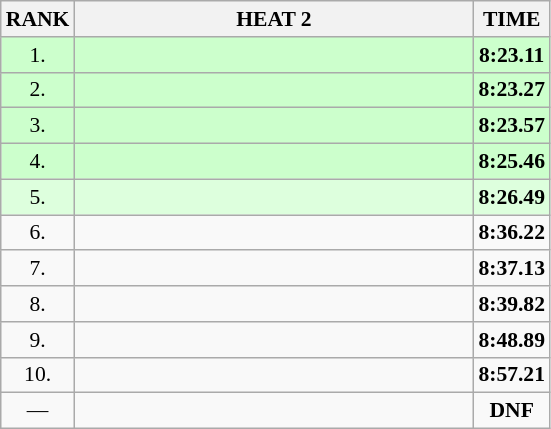<table class="wikitable" style="border-collapse: collapse; font-size: 90%;">
<tr>
<th>RANK</th>
<th align="left" style="width: 18em">HEAT 2</th>
<th>TIME</th>
</tr>
<tr style="background:#ccffcc;">
<td align="center">1.</td>
<td></td>
<td align="center"><strong>8:23.11</strong></td>
</tr>
<tr style="background:#ccffcc;">
<td align="center">2.</td>
<td></td>
<td align="center"><strong>8:23.27</strong></td>
</tr>
<tr style="background:#ccffcc;">
<td align="center">3.</td>
<td></td>
<td align="center"><strong>8:23.57</strong></td>
</tr>
<tr style="background:#ccffcc;">
<td align="center">4.</td>
<td></td>
<td align="center"><strong>8:25.46</strong></td>
</tr>
<tr style="background:#ddffdd;">
<td align="center">5.</td>
<td></td>
<td align="center"><strong>8:26.49</strong></td>
</tr>
<tr>
<td align="center">6.</td>
<td></td>
<td align="center"><strong>8:36.22</strong></td>
</tr>
<tr>
<td align="center">7.</td>
<td></td>
<td align="center"><strong>8:37.13</strong></td>
</tr>
<tr>
<td align="center">8.</td>
<td></td>
<td align="center"><strong>8:39.82</strong></td>
</tr>
<tr>
<td align="center">9.</td>
<td></td>
<td align="center"><strong>8:48.89</strong></td>
</tr>
<tr>
<td align="center">10.</td>
<td></td>
<td align="center"><strong>8:57.21</strong></td>
</tr>
<tr>
<td align="center">—</td>
<td></td>
<td align="center"><strong>DNF</strong></td>
</tr>
</table>
